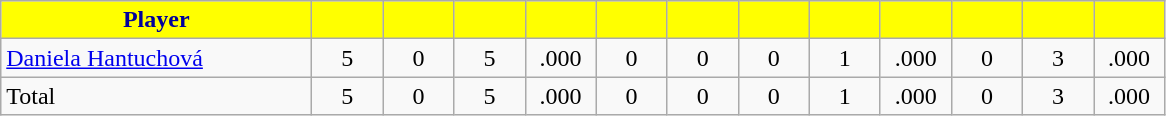<table class="wikitable" style="text-align:center">
<tr>
<th style="background:yellow; color:#00009C" width="200px">Player</th>
<th style="background:yellow; color:#00009C" width="40px"></th>
<th style="background:yellow; color:#00009C" width="40px"></th>
<th style="background:yellow; color:#00009C" width="40px"></th>
<th style="background:yellow; color:#00009C" width="40px"></th>
<th style="background:yellow; color:#00009C" width="40px"></th>
<th style="background:yellow; color:#00009C" width="40px"></th>
<th style="background:yellow; color:#00009C" width="40px"></th>
<th style="background:yellow; color:#00009C" width="40px"></th>
<th style="background:yellow; color:#00009C" width="40px"></th>
<th style="background:yellow; color:#00009C" width="40px"></th>
<th style="background:yellow; color:#00009C" width="40px"></th>
<th style="background:yellow; color:#00009C" width="40px"></th>
</tr>
<tr>
<td style="text-align:left"><a href='#'>Daniela Hantuchová</a></td>
<td>5</td>
<td>0</td>
<td>5</td>
<td>.000</td>
<td>0</td>
<td>0</td>
<td>0</td>
<td>1</td>
<td>.000</td>
<td>0</td>
<td>3</td>
<td>.000</td>
</tr>
<tr>
<td style="text-align:left">Total</td>
<td>5</td>
<td>0</td>
<td>5</td>
<td>.000</td>
<td>0</td>
<td>0</td>
<td>0</td>
<td>1</td>
<td>.000</td>
<td>0</td>
<td>3</td>
<td>.000</td>
</tr>
</table>
